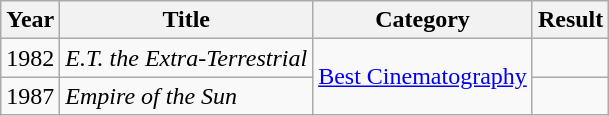<table class="wikitable">
<tr>
<th>Year</th>
<th>Title</th>
<th>Category</th>
<th>Result</th>
</tr>
<tr>
<td>1982</td>
<td><em>E.T. the Extra-Terrestrial</em></td>
<td rowspan=2><a href='#'>Best Cinematography</a></td>
<td></td>
</tr>
<tr>
<td>1987</td>
<td><em>Empire of the Sun</em></td>
<td></td>
</tr>
</table>
